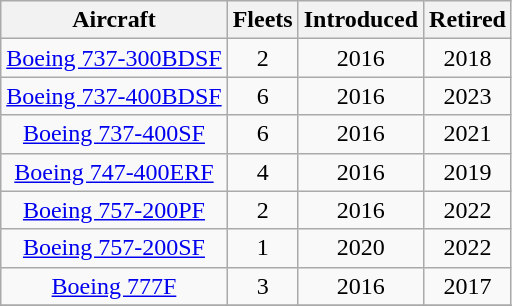<table class="wikitable" style="text-align:center;">
<tr>
<th>Aircraft</th>
<th>Fleets</th>
<th>Introduced</th>
<th>Retired</th>
</tr>
<tr>
<td><a href='#'>Boeing 737-300BDSF</a></td>
<td>2</td>
<td>2016</td>
<td>2018</td>
</tr>
<tr>
<td><a href='#'>Boeing 737-400BDSF</a></td>
<td>6</td>
<td>2016</td>
<td>2023</td>
</tr>
<tr>
<td><a href='#'>Boeing 737-400SF</a></td>
<td>6</td>
<td>2016</td>
<td>2021</td>
</tr>
<tr>
<td><a href='#'>Boeing 747-400ERF</a></td>
<td>4</td>
<td>2016</td>
<td>2019</td>
</tr>
<tr>
<td><a href='#'>Boeing 757-200PF</a></td>
<td>2</td>
<td>2016</td>
<td>2022</td>
</tr>
<tr>
<td><a href='#'>Boeing 757-200SF</a></td>
<td>1</td>
<td>2020</td>
<td>2022</td>
</tr>
<tr>
<td><a href='#'>Boeing 777F</a></td>
<td>3</td>
<td>2016</td>
<td>2017</td>
</tr>
<tr>
</tr>
</table>
